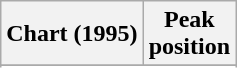<table class="wikitable sortable plainrowheaders" style="text-align:center">
<tr>
<th scope="col">Chart (1995)</th>
<th scope="col">Peak<br>position</th>
</tr>
<tr>
</tr>
<tr>
</tr>
</table>
